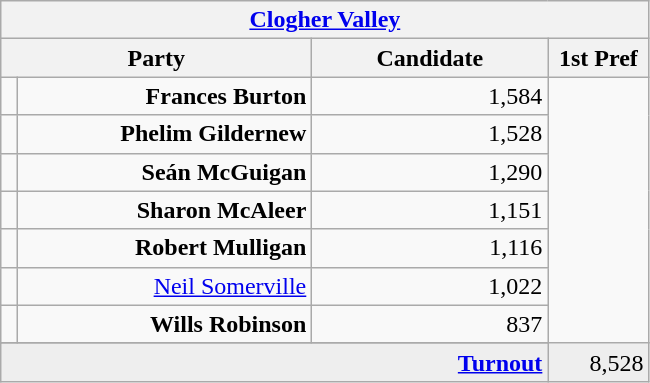<table class="wikitable">
<tr>
<th colspan="4" align="center"><a href='#'>Clogher Valley</a></th>
</tr>
<tr>
<th colspan="2" align="center" width=200>Party</th>
<th width=150>Candidate</th>
<th width=60>1st Pref</th>
</tr>
<tr>
<td></td>
<td align="right"><strong>Frances Burton</strong></td>
<td align="right">1,584</td>
</tr>
<tr>
<td></td>
<td align="right"><strong>Phelim Gildernew</strong></td>
<td align="right">1,528</td>
</tr>
<tr>
<td></td>
<td align="right"><strong>Seán McGuigan</strong></td>
<td align="right">1,290</td>
</tr>
<tr>
<td></td>
<td align="right"><strong>Sharon McAleer</strong></td>
<td align="right">1,151</td>
</tr>
<tr>
<td></td>
<td align="right"><strong>Robert Mulligan</strong></td>
<td align="right">1,116</td>
</tr>
<tr>
<td></td>
<td align="right"><a href='#'>Neil Somerville</a></td>
<td align="right">1,022</td>
</tr>
<tr>
<td></td>
<td align="right"><strong>Wills Robinson</strong></td>
<td align="right">837</td>
</tr>
<tr>
</tr>
<tr bgcolor="EEEEEE">
<td colspan=3 align="right"><strong><a href='#'>Turnout</a></strong></td>
<td align="right">8,528</td>
</tr>
</table>
